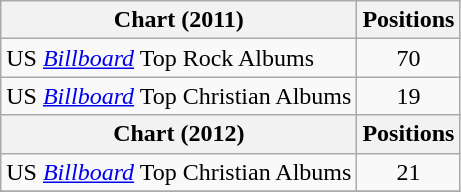<table class="wikitable sortable">
<tr>
<th>Chart (2011)</th>
<th>Positions</th>
</tr>
<tr>
<td>US <a href='#'><em>Billboard</em></a> Top Rock Albums</td>
<td style="text-align:center;">70</td>
</tr>
<tr>
<td>US <a href='#'><em>Billboard</em></a> Top Christian Albums</td>
<td style="text-align:center;">19</td>
</tr>
<tr>
<th>Chart (2012)</th>
<th>Positions</th>
</tr>
<tr>
<td>US <a href='#'><em>Billboard</em></a> Top Christian Albums</td>
<td style="text-align:center;">21</td>
</tr>
<tr>
</tr>
</table>
